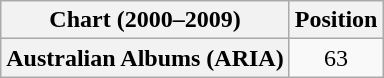<table class="wikitable plainrowheaders">
<tr>
<th scope="col">Chart (2000–2009)</th>
<th scope="col">Position</th>
</tr>
<tr>
<th scope="row">Australian Albums (ARIA)</th>
<td align="center">63</td>
</tr>
</table>
